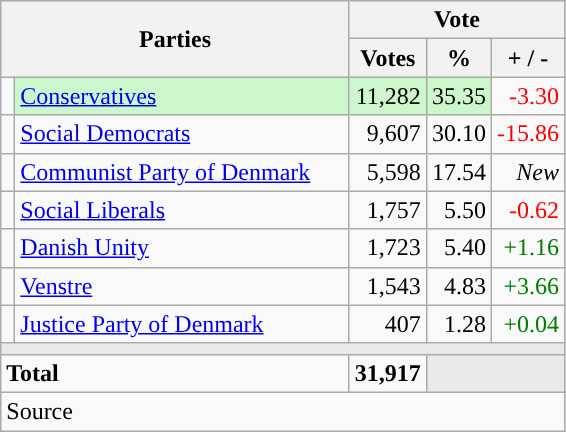<table class="wikitable" style="text-align:right;">
<tr>
<th style="text-align:centre;" rowspan="2" colspan="2" width="225">Parties</th>
<th colspan="3">Vote</th>
</tr>
<tr>
<th width="15">Votes</th>
<th width="15">%</th>
<th width="15">+ / -</th>
</tr>
<tr>
<td width="2" style="color:inherit;background:"></td>
<td bgcolor=#ccf7cc  align="left"><a href='#'>Conservatives</a></td>
<td bgcolor=#ccf7cc>11,282</td>
<td bgcolor=#ccf7cc>35.35</td>
<td style=color:red;>-3.30</td>
</tr>
<tr>
<td width="2" style="color:inherit;background:"></td>
<td align="left"><a href='#'>Social Democrats</a></td>
<td>9,607</td>
<td>30.10</td>
<td style=color:red;>-15.86</td>
</tr>
<tr>
<td width="2" style="color:inherit;background:"></td>
<td align="left"><a href='#'>Communist Party of Denmark</a></td>
<td>5,598</td>
<td>17.54</td>
<td><em>New</em></td>
</tr>
<tr>
<td width="2" style="color:inherit;background:"></td>
<td align="left"><a href='#'>Social Liberals</a></td>
<td>1,757</td>
<td>5.50</td>
<td style=color:red;>-0.62</td>
</tr>
<tr>
<td width="2" style="color:inherit;background:"></td>
<td align="left"><a href='#'>Danish Unity</a></td>
<td>1,723</td>
<td>5.40</td>
<td style=color:green;>+1.16</td>
</tr>
<tr>
<td width="2" style="color:inherit;background:"></td>
<td align="left"><a href='#'>Venstre</a></td>
<td>1,543</td>
<td>4.83</td>
<td style=color:green;>+3.66</td>
</tr>
<tr>
<td width="2" style="color:inherit;background:"></td>
<td align="left"><a href='#'>Justice Party of Denmark</a></td>
<td>407</td>
<td>1.28</td>
<td style=color:green;>+0.04</td>
</tr>
<tr>
<td colspan="7" bgcolor="#E9E9E9"></td>
</tr>
<tr>
<td align="left" colspan="2"><strong>Total</strong></td>
<td><strong>31,917</strong></td>
<td bgcolor="#E9E9E9" colspan="2"></td>
</tr>
<tr>
<td align="left" colspan="6">Source</td>
</tr>
</table>
